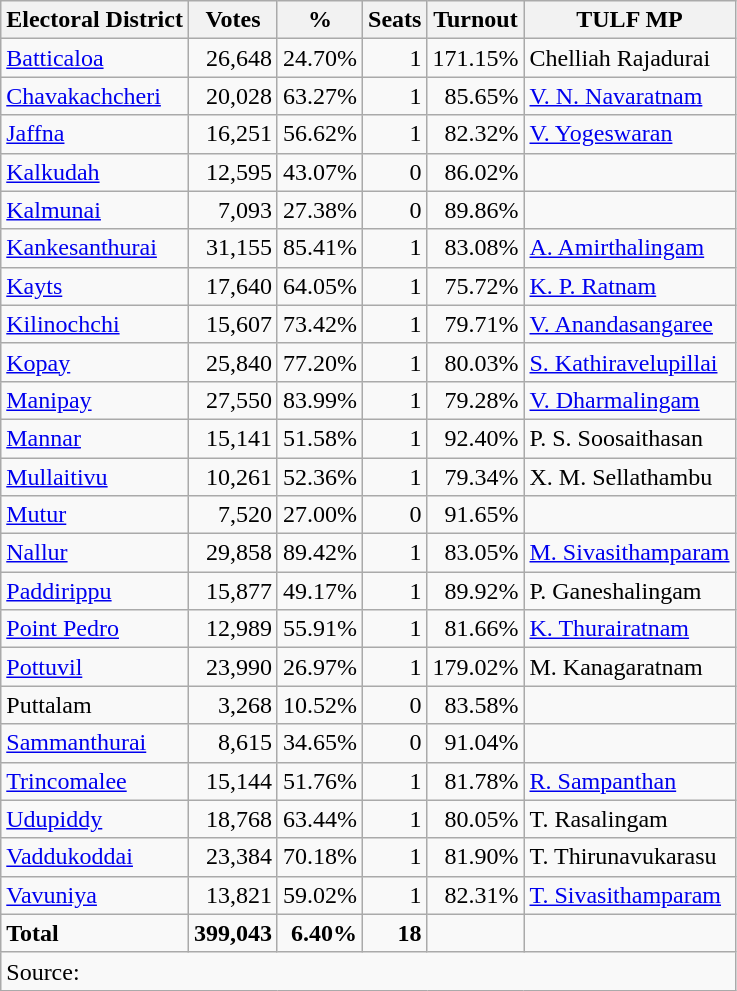<table class="wikitable" border="1">
<tr>
<th>Electoral District</th>
<th align=right>Votes</th>
<th align=right>%</th>
<th align=right>Seats</th>
<th align=right>Turnout</th>
<th>TULF MP</th>
</tr>
<tr>
<td><a href='#'>Batticaloa</a></td>
<td align=right>26,648</td>
<td align=right>24.70%</td>
<td align=right>1</td>
<td align=right>171.15%</td>
<td>Chelliah Rajadurai</td>
</tr>
<tr>
<td><a href='#'>Chavakachcheri</a></td>
<td align=right>20,028</td>
<td align=right>63.27%</td>
<td align=right>1</td>
<td align=right>85.65%</td>
<td><a href='#'>V. N. Navaratnam</a></td>
</tr>
<tr>
<td><a href='#'>Jaffna</a></td>
<td align=right>16,251</td>
<td align=right>56.62%</td>
<td align=right>1</td>
<td align=right>82.32%</td>
<td><a href='#'>V. Yogeswaran</a></td>
</tr>
<tr>
<td><a href='#'>Kalkudah</a></td>
<td align=right>12,595</td>
<td align=right>43.07%</td>
<td align=right>0</td>
<td align=right>86.02%</td>
<td></td>
</tr>
<tr>
<td><a href='#'>Kalmunai</a></td>
<td align=right>7,093</td>
<td align=right>27.38%</td>
<td align=right>0</td>
<td align=right>89.86%</td>
<td></td>
</tr>
<tr>
<td><a href='#'>Kankesanthurai</a></td>
<td align=right>31,155</td>
<td align=right>85.41%</td>
<td align=right>1</td>
<td align=right>83.08%</td>
<td><a href='#'>A. Amirthalingam</a></td>
</tr>
<tr>
<td><a href='#'>Kayts</a></td>
<td align=right>17,640</td>
<td align=right>64.05%</td>
<td align=right>1</td>
<td align=right>75.72%</td>
<td><a href='#'>K. P. Ratnam</a></td>
</tr>
<tr>
<td><a href='#'>Kilinochchi</a></td>
<td align=right>15,607</td>
<td align=right>73.42%</td>
<td align=right>1</td>
<td align=right>79.71%</td>
<td><a href='#'>V. Anandasangaree</a></td>
</tr>
<tr>
<td><a href='#'>Kopay</a></td>
<td align=right>25,840</td>
<td align=right>77.20%</td>
<td align=right>1</td>
<td align=right>80.03%</td>
<td><a href='#'>S. Kathiravelupillai</a></td>
</tr>
<tr>
<td><a href='#'>Manipay</a></td>
<td align=right>27,550</td>
<td align=right>83.99%</td>
<td align=right>1</td>
<td align=right>79.28%</td>
<td><a href='#'>V. Dharmalingam</a></td>
</tr>
<tr>
<td><a href='#'>Mannar</a></td>
<td align=right>15,141</td>
<td align=right>51.58%</td>
<td align=right>1</td>
<td align=right>92.40%</td>
<td>P. S. Soosaithasan</td>
</tr>
<tr>
<td><a href='#'>Mullaitivu</a></td>
<td align=right>10,261</td>
<td align=right>52.36%</td>
<td align=right>1</td>
<td align=right>79.34%</td>
<td>X. M. Sellathambu</td>
</tr>
<tr>
<td><a href='#'>Mutur</a></td>
<td align=right>7,520</td>
<td align=right>27.00%</td>
<td align=right>0</td>
<td align=right>91.65%</td>
<td></td>
</tr>
<tr>
<td><a href='#'>Nallur</a></td>
<td align=right>29,858</td>
<td align=right>89.42%</td>
<td align=right>1</td>
<td align=right>83.05%</td>
<td><a href='#'>M. Sivasithamparam</a></td>
</tr>
<tr>
<td><a href='#'>Paddirippu</a></td>
<td align=right>15,877</td>
<td align=right>49.17%</td>
<td align=right>1</td>
<td align=right>89.92%</td>
<td>P. Ganeshalingam</td>
</tr>
<tr>
<td><a href='#'>Point Pedro</a></td>
<td align=right>12,989</td>
<td align=right>55.91%</td>
<td align=right>1</td>
<td align=right>81.66%</td>
<td><a href='#'>K. Thurairatnam</a></td>
</tr>
<tr>
<td><a href='#'>Pottuvil</a></td>
<td align=right>23,990</td>
<td align=right>26.97%</td>
<td align=right>1</td>
<td align=right>179.02%</td>
<td>M. Kanagaratnam</td>
</tr>
<tr>
<td>Puttalam</td>
<td align=right>3,268</td>
<td align=right>10.52%</td>
<td align=right>0</td>
<td align=right>83.58%</td>
<td></td>
</tr>
<tr>
<td><a href='#'>Sammanthurai</a></td>
<td align=right>8,615</td>
<td align=right>34.65%</td>
<td align=right>0</td>
<td align=right>91.04%</td>
<td></td>
</tr>
<tr>
<td><a href='#'>Trincomalee</a></td>
<td align=right>15,144</td>
<td align=right>51.76%</td>
<td align=right>1</td>
<td align=right>81.78%</td>
<td><a href='#'>R. Sampanthan</a></td>
</tr>
<tr>
<td><a href='#'>Udupiddy</a></td>
<td align=right>18,768</td>
<td align=right>63.44%</td>
<td align=right>1</td>
<td align=right>80.05%</td>
<td>T. Rasalingam</td>
</tr>
<tr>
<td><a href='#'>Vaddukoddai</a></td>
<td align=right>23,384</td>
<td align=right>70.18%</td>
<td align=right>1</td>
<td align=right>81.90%</td>
<td>T. Thirunavukarasu</td>
</tr>
<tr>
<td><a href='#'>Vavuniya</a></td>
<td align=right>13,821</td>
<td align=right>59.02%</td>
<td align=right>1</td>
<td align=right>82.31%</td>
<td><a href='#'>T. Sivasithamparam</a></td>
</tr>
<tr>
<td><strong>Total</strong></td>
<td align=right><strong>399,043</strong></td>
<td align=right><strong>6.40%</strong></td>
<td align=right><strong>18</strong></td>
<td></td>
<td></td>
</tr>
<tr>
<td align=left colspan=6>Source:</td>
</tr>
</table>
